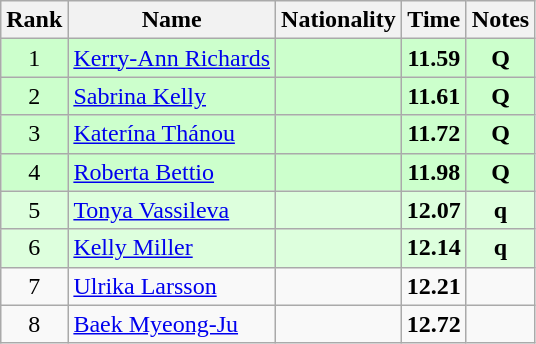<table class="wikitable sortable" style="text-align:center">
<tr>
<th>Rank</th>
<th>Name</th>
<th>Nationality</th>
<th>Time</th>
<th>Notes</th>
</tr>
<tr bgcolor=ccffcc>
<td>1</td>
<td align=left><a href='#'>Kerry-Ann Richards</a></td>
<td align=left></td>
<td><strong>11.59</strong></td>
<td><strong>Q</strong></td>
</tr>
<tr bgcolor=ccffcc>
<td>2</td>
<td align=left><a href='#'>Sabrina Kelly</a></td>
<td align=left></td>
<td><strong>11.61</strong></td>
<td><strong>Q</strong></td>
</tr>
<tr bgcolor=ccffcc>
<td>3</td>
<td align=left><a href='#'>Katerína Thánou</a></td>
<td align=left></td>
<td><strong>11.72</strong></td>
<td><strong>Q</strong></td>
</tr>
<tr bgcolor=ccffcc>
<td>4</td>
<td align=left><a href='#'>Roberta Bettio</a></td>
<td align=left></td>
<td><strong>11.98</strong></td>
<td><strong>Q</strong></td>
</tr>
<tr bgcolor=ddffdd>
<td>5</td>
<td align=left><a href='#'>Tonya Vassileva</a></td>
<td align=left></td>
<td><strong>12.07</strong></td>
<td><strong>q</strong></td>
</tr>
<tr bgcolor=ddffdd>
<td>6</td>
<td align=left><a href='#'>Kelly Miller</a></td>
<td align=left></td>
<td><strong>12.14</strong></td>
<td><strong>q</strong></td>
</tr>
<tr>
<td>7</td>
<td align=left><a href='#'>Ulrika Larsson</a></td>
<td align=left></td>
<td><strong>12.21</strong></td>
<td></td>
</tr>
<tr>
<td>8</td>
<td align=left><a href='#'>Baek Myeong-Ju</a></td>
<td align=left></td>
<td><strong>12.72</strong></td>
<td></td>
</tr>
</table>
